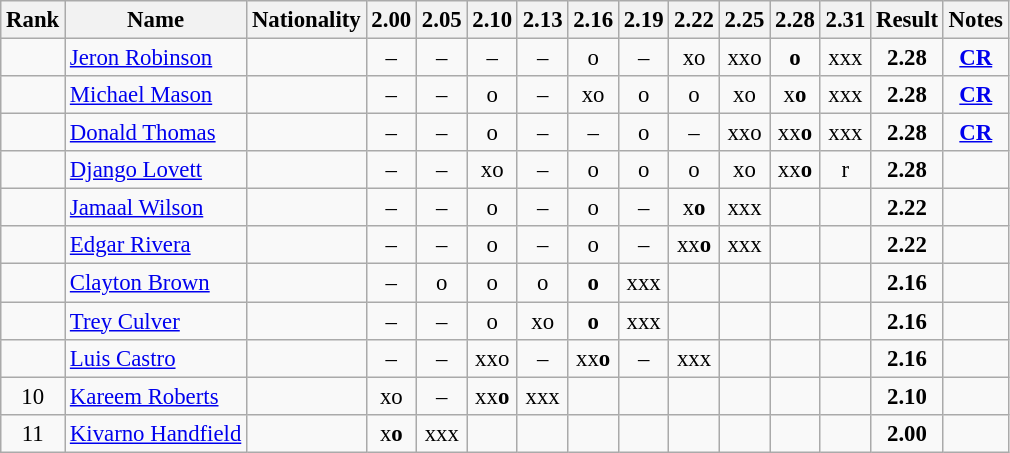<table class="wikitable sortable" style="text-align:center;font-size:95%">
<tr>
<th>Rank</th>
<th>Name</th>
<th>Nationality</th>
<th>2.00</th>
<th>2.05</th>
<th>2.10</th>
<th>2.13</th>
<th>2.16</th>
<th>2.19</th>
<th>2.22</th>
<th>2.25</th>
<th>2.28</th>
<th>2.31</th>
<th>Result</th>
<th>Notes</th>
</tr>
<tr>
<td></td>
<td align=left><a href='#'>Jeron Robinson</a></td>
<td align=left></td>
<td>–</td>
<td>–</td>
<td>–</td>
<td>–</td>
<td>o</td>
<td>–</td>
<td>xo</td>
<td>xxo</td>
<td><strong>o</strong></td>
<td>xxx</td>
<td><strong>2.28</strong></td>
<td><strong><a href='#'>CR</a></strong></td>
</tr>
<tr>
<td></td>
<td align=left><a href='#'>Michael Mason</a></td>
<td align=left></td>
<td>–</td>
<td>–</td>
<td>o</td>
<td>–</td>
<td>xo</td>
<td>o</td>
<td>o</td>
<td>xo</td>
<td>x<strong>o</strong></td>
<td>xxx</td>
<td><strong>2.28</strong></td>
<td><strong><a href='#'>CR</a></strong></td>
</tr>
<tr>
<td></td>
<td align=left><a href='#'>Donald Thomas</a></td>
<td align=left></td>
<td>–</td>
<td>–</td>
<td>o</td>
<td>–</td>
<td>–</td>
<td>o</td>
<td>–</td>
<td>xxo</td>
<td>xx<strong>o</strong></td>
<td>xxx</td>
<td><strong>2.28</strong></td>
<td><strong><a href='#'>CR</a></strong></td>
</tr>
<tr>
<td></td>
<td align=left><a href='#'>Django Lovett</a></td>
<td align=left></td>
<td>–</td>
<td>–</td>
<td>xo</td>
<td>–</td>
<td>o</td>
<td>o</td>
<td>o</td>
<td>xo</td>
<td>xx<strong>o</strong></td>
<td>r</td>
<td><strong>2.28</strong></td>
<td></td>
</tr>
<tr>
<td></td>
<td align=left><a href='#'>Jamaal Wilson</a></td>
<td align=left></td>
<td>–</td>
<td>–</td>
<td>o</td>
<td>–</td>
<td>o</td>
<td>–</td>
<td>x<strong>o</strong></td>
<td>xxx</td>
<td></td>
<td></td>
<td><strong>2.22</strong></td>
<td></td>
</tr>
<tr>
<td></td>
<td align=left><a href='#'>Edgar Rivera</a></td>
<td align=left></td>
<td>–</td>
<td>–</td>
<td>o</td>
<td>–</td>
<td>o</td>
<td>–</td>
<td>xx<strong>o</strong></td>
<td>xxx</td>
<td></td>
<td></td>
<td><strong>2.22</strong></td>
<td></td>
</tr>
<tr>
<td></td>
<td align=left><a href='#'>Clayton Brown</a></td>
<td align=left></td>
<td>–</td>
<td>o</td>
<td>o</td>
<td>o</td>
<td><strong>o</strong></td>
<td>xxx</td>
<td></td>
<td></td>
<td></td>
<td></td>
<td><strong>2.16</strong></td>
<td></td>
</tr>
<tr>
<td></td>
<td align=left><a href='#'>Trey Culver</a></td>
<td align=left></td>
<td>–</td>
<td>–</td>
<td>o</td>
<td>xo</td>
<td><strong>o</strong></td>
<td>xxx</td>
<td></td>
<td></td>
<td></td>
<td></td>
<td><strong>2.16</strong></td>
<td></td>
</tr>
<tr>
<td></td>
<td align=left><a href='#'>Luis Castro</a></td>
<td align=left></td>
<td>–</td>
<td>–</td>
<td>xxo</td>
<td>–</td>
<td>xx<strong>o</strong></td>
<td>–</td>
<td>xxx</td>
<td></td>
<td></td>
<td></td>
<td><strong>2.16</strong></td>
<td></td>
</tr>
<tr>
<td>10</td>
<td align=left><a href='#'>Kareem Roberts</a></td>
<td align=left></td>
<td>xo</td>
<td>–</td>
<td>xx<strong>o</strong></td>
<td>xxx</td>
<td></td>
<td></td>
<td></td>
<td></td>
<td></td>
<td></td>
<td><strong>2.10</strong></td>
<td></td>
</tr>
<tr>
<td>11</td>
<td align=left><a href='#'>Kivarno Handfield</a></td>
<td align=left></td>
<td>x<strong>o</strong></td>
<td>xxx</td>
<td></td>
<td></td>
<td></td>
<td></td>
<td></td>
<td></td>
<td></td>
<td></td>
<td><strong>2.00</strong></td>
<td></td>
</tr>
</table>
